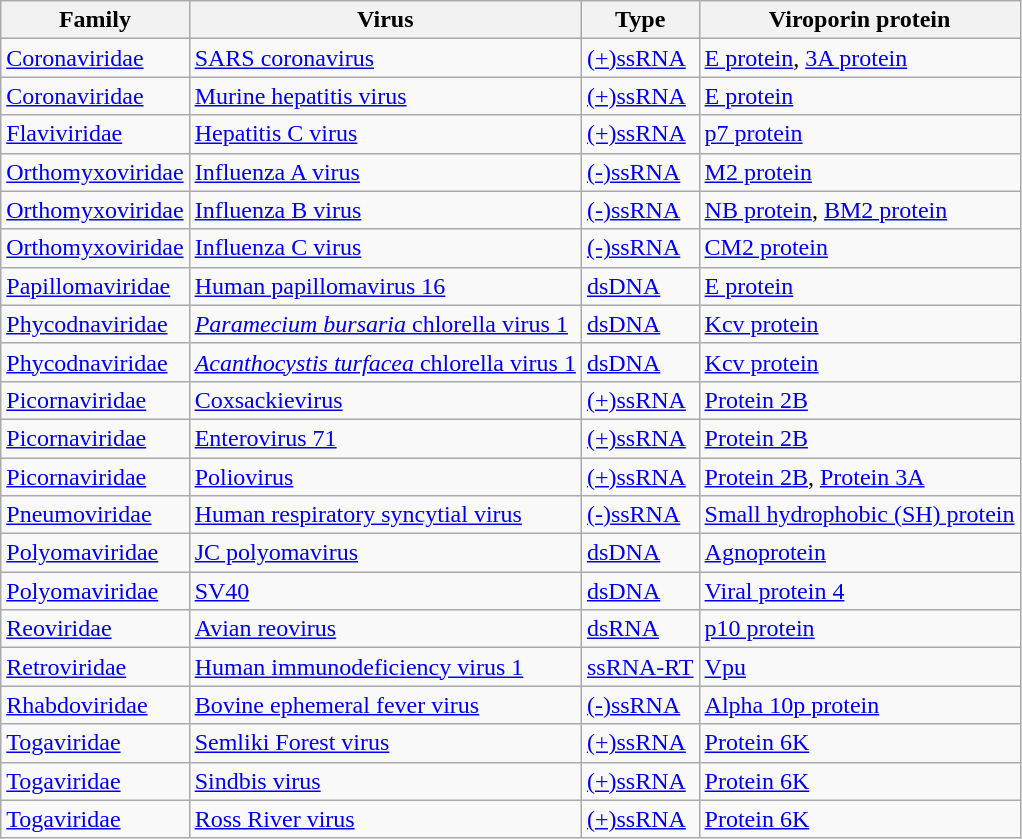<table class="wikitable sortable">
<tr>
<th>Family</th>
<th>Virus</th>
<th>Type</th>
<th>Viroporin protein</th>
</tr>
<tr>
<td><a href='#'>Coronaviridae</a></td>
<td><a href='#'>SARS coronavirus</a></td>
<td><a href='#'>(+)ssRNA</a></td>
<td><a href='#'>E protein</a>, <a href='#'>3A protein</a></td>
</tr>
<tr>
<td><a href='#'>Coronaviridae</a></td>
<td><a href='#'>Murine hepatitis virus</a></td>
<td><a href='#'>(+)ssRNA</a></td>
<td><a href='#'>E protein</a></td>
</tr>
<tr>
<td><a href='#'>Flaviviridae</a></td>
<td><a href='#'>Hepatitis C virus</a></td>
<td><a href='#'>(+)ssRNA</a></td>
<td><a href='#'>p7 protein</a></td>
</tr>
<tr>
<td><a href='#'>Orthomyxoviridae</a></td>
<td><a href='#'>Influenza A virus</a></td>
<td><a href='#'>(-)ssRNA</a></td>
<td><a href='#'>M2 protein</a></td>
</tr>
<tr>
<td><a href='#'>Orthomyxoviridae</a></td>
<td><a href='#'>Influenza B virus</a></td>
<td><a href='#'>(-)ssRNA</a></td>
<td><a href='#'>NB protein</a>, <a href='#'>BM2 protein</a></td>
</tr>
<tr>
<td><a href='#'>Orthomyxoviridae</a></td>
<td><a href='#'>Influenza C virus</a></td>
<td><a href='#'>(-)ssRNA</a></td>
<td><a href='#'>CM2 protein</a></td>
</tr>
<tr>
<td><a href='#'>Papillomaviridae</a></td>
<td><a href='#'>Human papillomavirus 16</a></td>
<td><a href='#'>dsDNA</a></td>
<td><a href='#'>E protein</a></td>
</tr>
<tr>
<td><a href='#'>Phycodnaviridae</a></td>
<td><a href='#'><em>Paramecium bursaria</em> chlorella virus 1</a></td>
<td><a href='#'>dsDNA</a></td>
<td><a href='#'>Kcv protein</a></td>
</tr>
<tr>
<td><a href='#'>Phycodnaviridae</a></td>
<td><a href='#'><em>Acanthocystis turfacea</em> chlorella virus 1</a></td>
<td><a href='#'>dsDNA</a></td>
<td><a href='#'>Kcv protein</a></td>
</tr>
<tr>
<td><a href='#'>Picornaviridae</a></td>
<td><a href='#'>Coxsackievirus</a></td>
<td><a href='#'>(+)ssRNA</a></td>
<td><a href='#'>Protein 2B</a></td>
</tr>
<tr>
<td><a href='#'>Picornaviridae</a></td>
<td><a href='#'>Enterovirus 71</a></td>
<td><a href='#'>(+)ssRNA</a></td>
<td><a href='#'>Protein 2B</a></td>
</tr>
<tr>
<td><a href='#'>Picornaviridae</a></td>
<td><a href='#'>Poliovirus</a></td>
<td><a href='#'>(+)ssRNA</a></td>
<td><a href='#'>Protein 2B</a>, <a href='#'>Protein 3A</a></td>
</tr>
<tr>
<td><a href='#'>Pneumoviridae</a></td>
<td><a href='#'>Human respiratory syncytial virus</a></td>
<td><a href='#'>(-)ssRNA</a></td>
<td><a href='#'>Small hydrophobic (SH) protein</a></td>
</tr>
<tr>
<td><a href='#'>Polyomaviridae</a></td>
<td><a href='#'>JC polyomavirus</a></td>
<td><a href='#'>dsDNA</a></td>
<td><a href='#'>Agnoprotein</a></td>
</tr>
<tr>
<td><a href='#'>Polyomaviridae</a></td>
<td><a href='#'>SV40</a></td>
<td><a href='#'>dsDNA</a></td>
<td><a href='#'>Viral protein 4</a></td>
</tr>
<tr>
<td><a href='#'>Reoviridae</a></td>
<td><a href='#'>Avian reovirus</a></td>
<td><a href='#'>dsRNA</a></td>
<td><a href='#'>p10 protein</a></td>
</tr>
<tr>
<td><a href='#'>Retroviridae</a></td>
<td><a href='#'>Human immunodeficiency virus 1</a></td>
<td><a href='#'>ssRNA-RT</a></td>
<td><a href='#'>Vpu</a></td>
</tr>
<tr>
<td><a href='#'>Rhabdoviridae</a></td>
<td><a href='#'>Bovine ephemeral fever virus</a></td>
<td><a href='#'>(-)ssRNA</a></td>
<td><a href='#'>Alpha 10p protein</a></td>
</tr>
<tr>
<td><a href='#'>Togaviridae</a></td>
<td><a href='#'>Semliki Forest virus</a></td>
<td><a href='#'>(+)ssRNA</a></td>
<td><a href='#'>Protein 6K</a></td>
</tr>
<tr>
<td><a href='#'>Togaviridae</a></td>
<td><a href='#'>Sindbis virus</a></td>
<td><a href='#'>(+)ssRNA</a></td>
<td><a href='#'>Protein 6K</a></td>
</tr>
<tr>
<td><a href='#'>Togaviridae</a></td>
<td><a href='#'>Ross River virus</a></td>
<td><a href='#'>(+)ssRNA</a></td>
<td><a href='#'>Protein 6K</a></td>
</tr>
</table>
